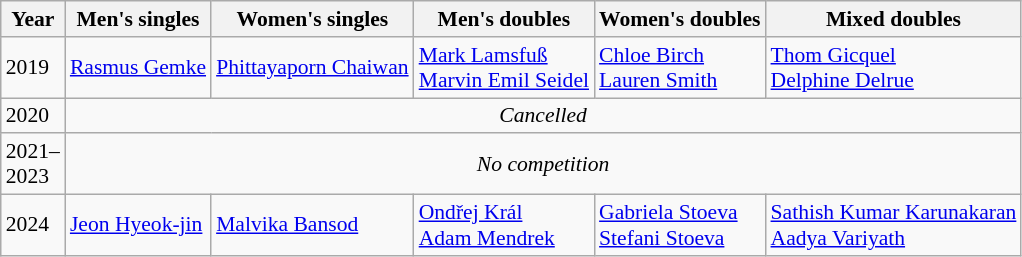<table class=wikitable style="font-size:90%">
<tr>
<th>Year</th>
<th>Men's singles</th>
<th>Women's singles</th>
<th>Men's doubles</th>
<th>Women's doubles</th>
<th>Mixed doubles</th>
</tr>
<tr>
<td>2019</td>
<td> <a href='#'>Rasmus Gemke</a></td>
<td> <a href='#'>Phittayaporn Chaiwan</a></td>
<td> <a href='#'>Mark Lamsfuß</a><br> <a href='#'>Marvin Emil Seidel</a></td>
<td> <a href='#'>Chloe Birch</a><br> <a href='#'>Lauren Smith</a></td>
<td> <a href='#'>Thom Gicquel</a><br> <a href='#'>Delphine Delrue</a></td>
</tr>
<tr>
<td>2020</td>
<td colspan="5" align="center"><em>Cancelled</em></td>
</tr>
<tr>
<td>2021–<br>2023</td>
<td colspan="5" align="center"><em>No competition</em></td>
</tr>
<tr>
<td>2024</td>
<td> <a href='#'>Jeon Hyeok-jin</a></td>
<td> <a href='#'>Malvika Bansod</a></td>
<td> <a href='#'>Ondřej Král</a><br> <a href='#'>Adam Mendrek</a></td>
<td> <a href='#'>Gabriela Stoeva</a><br> <a href='#'>Stefani Stoeva</a></td>
<td> <a href='#'>Sathish Kumar Karunakaran</a><br> <a href='#'>Aadya Variyath</a></td>
</tr>
</table>
